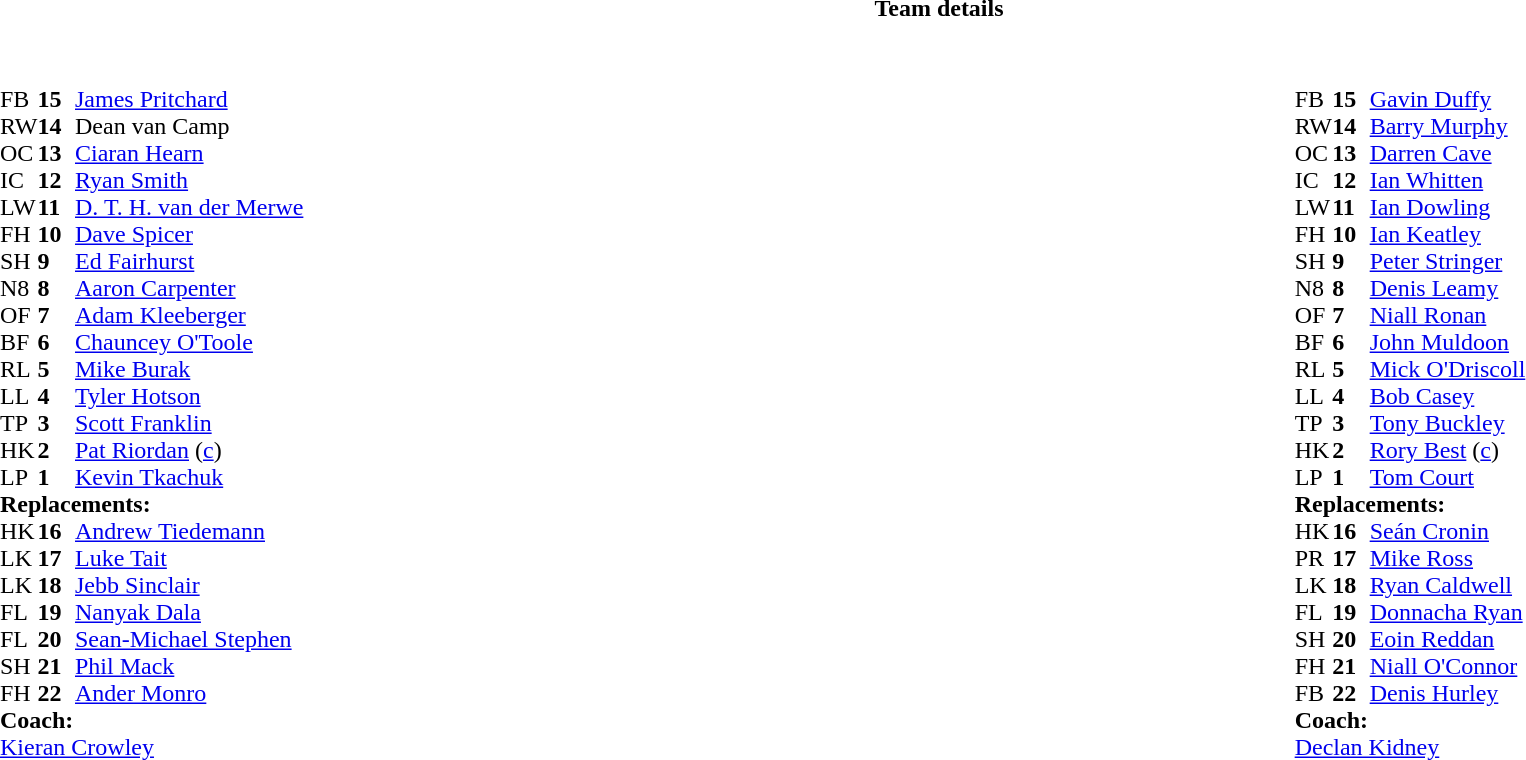<table border="0" width="100%" class="collapsible collapsed">
<tr>
<th>Team details</th>
</tr>
<tr>
<td><br><table width="100%">
<tr>
<td valign="top" width="50%"><br><table style="font-size: 100%" cellspacing="0" cellpadding="0">
<tr>
<th width="25"></th>
<th width="25"></th>
</tr>
<tr>
<td>FB</td>
<td><strong>15</strong></td>
<td><a href='#'>James Pritchard</a></td>
</tr>
<tr>
<td>RW</td>
<td><strong>14</strong></td>
<td>Dean van Camp</td>
</tr>
<tr>
<td>OC</td>
<td><strong>13</strong></td>
<td><a href='#'>Ciaran Hearn</a></td>
</tr>
<tr>
<td>IC</td>
<td><strong>12</strong></td>
<td><a href='#'>Ryan Smith</a></td>
</tr>
<tr>
<td>LW</td>
<td><strong>11</strong></td>
<td><a href='#'>D. T. H. van der Merwe</a></td>
</tr>
<tr>
<td>FH</td>
<td><strong>10</strong></td>
<td><a href='#'>Dave Spicer</a></td>
</tr>
<tr>
<td>SH</td>
<td><strong>9</strong></td>
<td><a href='#'>Ed Fairhurst</a></td>
</tr>
<tr>
<td>N8</td>
<td><strong>8</strong></td>
<td><a href='#'>Aaron Carpenter</a></td>
</tr>
<tr>
<td>OF</td>
<td><strong>7</strong></td>
<td><a href='#'>Adam Kleeberger</a></td>
</tr>
<tr>
<td>BF</td>
<td><strong>6</strong></td>
<td><a href='#'>Chauncey O'Toole</a></td>
</tr>
<tr>
<td>RL</td>
<td><strong>5</strong></td>
<td><a href='#'>Mike Burak</a></td>
</tr>
<tr>
<td>LL</td>
<td><strong>4</strong></td>
<td><a href='#'>Tyler Hotson</a></td>
</tr>
<tr>
<td>TP</td>
<td><strong>3</strong></td>
<td><a href='#'>Scott Franklin</a></td>
</tr>
<tr>
<td>HK</td>
<td><strong>2</strong></td>
<td><a href='#'>Pat Riordan</a> (<a href='#'>c</a>)</td>
</tr>
<tr>
<td>LP</td>
<td><strong>1</strong></td>
<td><a href='#'>Kevin Tkachuk</a></td>
</tr>
<tr>
<td colspan=3><strong>Replacements:</strong></td>
</tr>
<tr>
<td>HK</td>
<td><strong>16</strong></td>
<td><a href='#'>Andrew Tiedemann</a></td>
</tr>
<tr>
<td>LK</td>
<td><strong>17</strong></td>
<td><a href='#'>Luke Tait</a></td>
</tr>
<tr>
<td>LK</td>
<td><strong>18</strong></td>
<td><a href='#'>Jebb Sinclair</a></td>
</tr>
<tr>
<td>FL</td>
<td><strong>19</strong></td>
<td><a href='#'>Nanyak Dala</a></td>
</tr>
<tr>
<td>FL</td>
<td><strong>20</strong></td>
<td><a href='#'>Sean-Michael Stephen</a></td>
</tr>
<tr>
<td>SH</td>
<td><strong>21</strong></td>
<td><a href='#'>Phil Mack</a></td>
</tr>
<tr>
<td>FH</td>
<td><strong>22</strong></td>
<td><a href='#'>Ander Monro</a></td>
</tr>
<tr>
<td colspan=3><strong>Coach:</strong></td>
</tr>
<tr>
<td colspan="4"> <a href='#'>Kieran Crowley</a></td>
</tr>
</table>
</td>
<td valign="top" width="50%"><br><table style="font-size: 100%" cellspacing="0" cellpadding="0" align="center">
<tr>
<th width="25"></th>
<th width="25"></th>
</tr>
<tr>
<td>FB</td>
<td><strong>15</strong></td>
<td><a href='#'>Gavin Duffy</a></td>
</tr>
<tr>
<td>RW</td>
<td><strong>14</strong></td>
<td><a href='#'>Barry Murphy</a></td>
</tr>
<tr>
<td>OC</td>
<td><strong>13</strong></td>
<td><a href='#'>Darren Cave</a></td>
</tr>
<tr>
<td>IC</td>
<td><strong>12</strong></td>
<td><a href='#'>Ian Whitten</a></td>
</tr>
<tr>
<td>LW</td>
<td><strong>11</strong></td>
<td><a href='#'>Ian Dowling</a></td>
</tr>
<tr>
<td>FH</td>
<td><strong>10</strong></td>
<td><a href='#'>Ian Keatley</a></td>
</tr>
<tr>
<td>SH</td>
<td><strong>9</strong></td>
<td><a href='#'>Peter Stringer</a></td>
</tr>
<tr>
<td>N8</td>
<td><strong>8</strong></td>
<td><a href='#'>Denis Leamy</a></td>
</tr>
<tr>
<td>OF</td>
<td><strong>7</strong></td>
<td><a href='#'>Niall Ronan</a></td>
</tr>
<tr>
<td>BF</td>
<td><strong>6</strong></td>
<td><a href='#'>John Muldoon</a></td>
</tr>
<tr>
<td>RL</td>
<td><strong>5</strong></td>
<td><a href='#'>Mick O'Driscoll</a></td>
</tr>
<tr>
<td>LL</td>
<td><strong>4</strong></td>
<td><a href='#'>Bob Casey</a></td>
</tr>
<tr>
<td>TP</td>
<td><strong>3</strong></td>
<td><a href='#'>Tony Buckley</a></td>
</tr>
<tr>
<td>HK</td>
<td><strong>2</strong></td>
<td><a href='#'>Rory Best</a> (<a href='#'>c</a>)</td>
</tr>
<tr>
<td>LP</td>
<td><strong>1</strong></td>
<td><a href='#'>Tom Court</a></td>
</tr>
<tr>
<td colspan=3><strong>Replacements:</strong></td>
</tr>
<tr>
<td>HK</td>
<td><strong>16</strong></td>
<td><a href='#'>Seán Cronin</a></td>
</tr>
<tr>
<td>PR</td>
<td><strong>17</strong></td>
<td><a href='#'>Mike Ross</a></td>
</tr>
<tr>
<td>LK</td>
<td><strong>18</strong></td>
<td><a href='#'>Ryan Caldwell</a></td>
</tr>
<tr>
<td>FL</td>
<td><strong>19</strong></td>
<td><a href='#'>Donnacha Ryan</a></td>
</tr>
<tr>
<td>SH</td>
<td><strong>20</strong></td>
<td><a href='#'>Eoin Reddan</a></td>
</tr>
<tr>
<td>FH</td>
<td><strong>21</strong></td>
<td><a href='#'>Niall O'Connor</a></td>
</tr>
<tr>
<td>FB</td>
<td><strong>22</strong></td>
<td><a href='#'>Denis Hurley</a></td>
</tr>
<tr>
<td colspan=3><strong>Coach:</strong></td>
</tr>
<tr>
<td colspan="4"> <a href='#'>Declan Kidney</a></td>
</tr>
</table>
</td>
</tr>
</table>
<table width=100% style="font-size: 100%">
<tr>
<td></td>
</tr>
</table>
</td>
</tr>
</table>
